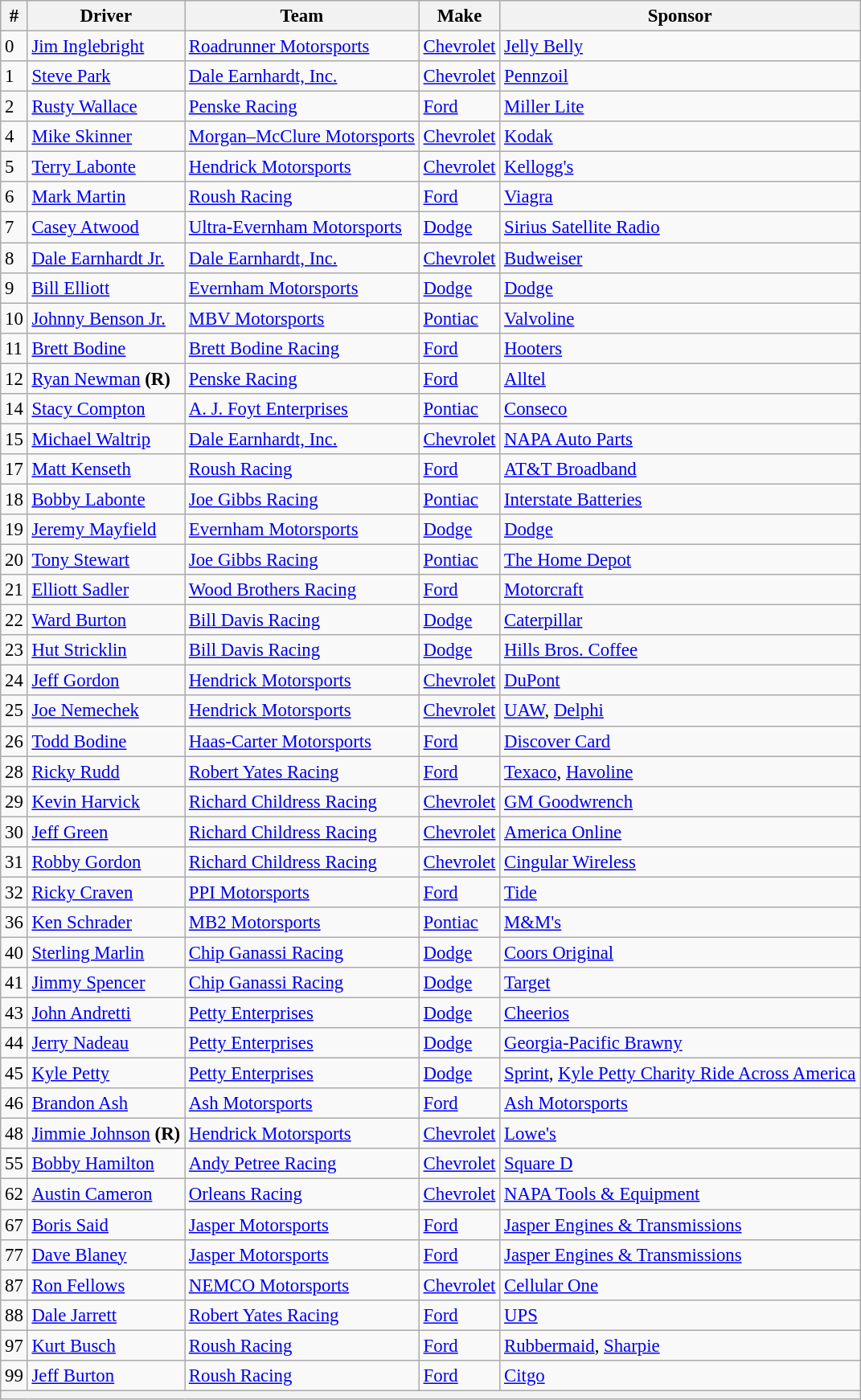<table class="wikitable" style="font-size:95%">
<tr>
<th>#</th>
<th>Driver</th>
<th>Team</th>
<th>Make</th>
<th>Sponsor</th>
</tr>
<tr>
<td>0</td>
<td><a href='#'>Jim Inglebright</a></td>
<td><a href='#'>Roadrunner Motorsports</a></td>
<td><a href='#'>Chevrolet</a></td>
<td><a href='#'>Jelly Belly</a></td>
</tr>
<tr>
<td>1</td>
<td><a href='#'>Steve Park</a></td>
<td><a href='#'>Dale Earnhardt, Inc.</a></td>
<td><a href='#'>Chevrolet</a></td>
<td><a href='#'>Pennzoil</a></td>
</tr>
<tr>
<td>2</td>
<td><a href='#'>Rusty Wallace</a></td>
<td><a href='#'>Penske Racing</a></td>
<td><a href='#'>Ford</a></td>
<td><a href='#'>Miller Lite</a></td>
</tr>
<tr>
<td>4</td>
<td><a href='#'>Mike Skinner</a></td>
<td><a href='#'>Morgan–McClure Motorsports</a></td>
<td><a href='#'>Chevrolet</a></td>
<td><a href='#'>Kodak</a></td>
</tr>
<tr>
<td>5</td>
<td><a href='#'>Terry Labonte</a></td>
<td><a href='#'>Hendrick Motorsports</a></td>
<td><a href='#'>Chevrolet</a></td>
<td><a href='#'>Kellogg's</a></td>
</tr>
<tr>
<td>6</td>
<td><a href='#'>Mark Martin</a></td>
<td><a href='#'>Roush Racing</a></td>
<td><a href='#'>Ford</a></td>
<td><a href='#'>Viagra</a></td>
</tr>
<tr>
<td>7</td>
<td><a href='#'>Casey Atwood</a></td>
<td><a href='#'>Ultra-Evernham Motorsports</a></td>
<td><a href='#'>Dodge</a></td>
<td><a href='#'>Sirius Satellite Radio</a></td>
</tr>
<tr>
<td>8</td>
<td><a href='#'>Dale Earnhardt Jr.</a></td>
<td><a href='#'>Dale Earnhardt, Inc.</a></td>
<td><a href='#'>Chevrolet</a></td>
<td><a href='#'>Budweiser</a></td>
</tr>
<tr>
<td>9</td>
<td><a href='#'>Bill Elliott</a></td>
<td><a href='#'>Evernham Motorsports</a></td>
<td><a href='#'>Dodge</a></td>
<td><a href='#'>Dodge</a></td>
</tr>
<tr>
<td>10</td>
<td><a href='#'>Johnny Benson Jr.</a></td>
<td><a href='#'>MBV Motorsports</a></td>
<td><a href='#'>Pontiac</a></td>
<td><a href='#'>Valvoline</a></td>
</tr>
<tr>
<td>11</td>
<td><a href='#'>Brett Bodine</a></td>
<td><a href='#'>Brett Bodine Racing</a></td>
<td><a href='#'>Ford</a></td>
<td><a href='#'>Hooters</a></td>
</tr>
<tr>
<td>12</td>
<td><a href='#'>Ryan Newman</a> <strong>(R)</strong></td>
<td><a href='#'>Penske Racing</a></td>
<td><a href='#'>Ford</a></td>
<td><a href='#'>Alltel</a></td>
</tr>
<tr>
<td>14</td>
<td><a href='#'>Stacy Compton</a></td>
<td><a href='#'>A. J. Foyt Enterprises</a></td>
<td><a href='#'>Pontiac</a></td>
<td><a href='#'>Conseco</a></td>
</tr>
<tr>
<td>15</td>
<td><a href='#'>Michael Waltrip</a></td>
<td><a href='#'>Dale Earnhardt, Inc.</a></td>
<td><a href='#'>Chevrolet</a></td>
<td><a href='#'>NAPA Auto Parts</a></td>
</tr>
<tr>
<td>17</td>
<td><a href='#'>Matt Kenseth</a></td>
<td><a href='#'>Roush Racing</a></td>
<td><a href='#'>Ford</a></td>
<td><a href='#'>AT&T Broadband</a></td>
</tr>
<tr>
<td>18</td>
<td><a href='#'>Bobby Labonte</a></td>
<td><a href='#'>Joe Gibbs Racing</a></td>
<td><a href='#'>Pontiac</a></td>
<td><a href='#'>Interstate Batteries</a></td>
</tr>
<tr>
<td>19</td>
<td><a href='#'>Jeremy Mayfield</a></td>
<td><a href='#'>Evernham Motorsports</a></td>
<td><a href='#'>Dodge</a></td>
<td><a href='#'>Dodge</a></td>
</tr>
<tr>
<td>20</td>
<td><a href='#'>Tony Stewart</a></td>
<td><a href='#'>Joe Gibbs Racing</a></td>
<td><a href='#'>Pontiac</a></td>
<td><a href='#'>The Home Depot</a></td>
</tr>
<tr>
<td>21</td>
<td><a href='#'>Elliott Sadler</a></td>
<td><a href='#'>Wood Brothers Racing</a></td>
<td><a href='#'>Ford</a></td>
<td><a href='#'>Motorcraft</a></td>
</tr>
<tr>
<td>22</td>
<td><a href='#'>Ward Burton</a></td>
<td><a href='#'>Bill Davis Racing</a></td>
<td><a href='#'>Dodge</a></td>
<td><a href='#'>Caterpillar</a></td>
</tr>
<tr>
<td>23</td>
<td><a href='#'>Hut Stricklin</a></td>
<td><a href='#'>Bill Davis Racing</a></td>
<td><a href='#'>Dodge</a></td>
<td><a href='#'>Hills Bros. Coffee</a></td>
</tr>
<tr>
<td>24</td>
<td><a href='#'>Jeff Gordon</a></td>
<td><a href='#'>Hendrick Motorsports</a></td>
<td><a href='#'>Chevrolet</a></td>
<td><a href='#'>DuPont</a></td>
</tr>
<tr>
<td>25</td>
<td><a href='#'>Joe Nemechek</a></td>
<td><a href='#'>Hendrick Motorsports</a></td>
<td><a href='#'>Chevrolet</a></td>
<td><a href='#'>UAW</a>, <a href='#'>Delphi</a></td>
</tr>
<tr>
<td>26</td>
<td><a href='#'>Todd Bodine</a></td>
<td><a href='#'>Haas-Carter Motorsports</a></td>
<td><a href='#'>Ford</a></td>
<td><a href='#'>Discover Card</a></td>
</tr>
<tr>
<td>28</td>
<td><a href='#'>Ricky Rudd</a></td>
<td><a href='#'>Robert Yates Racing</a></td>
<td><a href='#'>Ford</a></td>
<td><a href='#'>Texaco</a>, <a href='#'>Havoline</a></td>
</tr>
<tr>
<td>29</td>
<td><a href='#'>Kevin Harvick</a></td>
<td><a href='#'>Richard Childress Racing</a></td>
<td><a href='#'>Chevrolet</a></td>
<td><a href='#'>GM Goodwrench</a></td>
</tr>
<tr>
<td>30</td>
<td><a href='#'>Jeff Green</a></td>
<td><a href='#'>Richard Childress Racing</a></td>
<td><a href='#'>Chevrolet</a></td>
<td><a href='#'>America Online</a></td>
</tr>
<tr>
<td>31</td>
<td><a href='#'>Robby Gordon</a></td>
<td><a href='#'>Richard Childress Racing</a></td>
<td><a href='#'>Chevrolet</a></td>
<td><a href='#'>Cingular Wireless</a></td>
</tr>
<tr>
<td>32</td>
<td><a href='#'>Ricky Craven</a></td>
<td><a href='#'>PPI Motorsports</a></td>
<td><a href='#'>Ford</a></td>
<td><a href='#'>Tide</a></td>
</tr>
<tr>
<td>36</td>
<td><a href='#'>Ken Schrader</a></td>
<td><a href='#'>MB2 Motorsports</a></td>
<td><a href='#'>Pontiac</a></td>
<td><a href='#'>M&M's</a></td>
</tr>
<tr>
<td>40</td>
<td><a href='#'>Sterling Marlin</a></td>
<td><a href='#'>Chip Ganassi Racing</a></td>
<td><a href='#'>Dodge</a></td>
<td><a href='#'>Coors Original</a></td>
</tr>
<tr>
<td>41</td>
<td><a href='#'>Jimmy Spencer</a></td>
<td><a href='#'>Chip Ganassi Racing</a></td>
<td><a href='#'>Dodge</a></td>
<td><a href='#'>Target</a></td>
</tr>
<tr>
<td>43</td>
<td><a href='#'>John Andretti</a></td>
<td><a href='#'>Petty Enterprises</a></td>
<td><a href='#'>Dodge</a></td>
<td><a href='#'>Cheerios</a></td>
</tr>
<tr>
<td>44</td>
<td><a href='#'>Jerry Nadeau</a></td>
<td><a href='#'>Petty Enterprises</a></td>
<td><a href='#'>Dodge</a></td>
<td><a href='#'>Georgia-Pacific Brawny</a></td>
</tr>
<tr>
<td>45</td>
<td><a href='#'>Kyle Petty</a></td>
<td><a href='#'>Petty Enterprises</a></td>
<td><a href='#'>Dodge</a></td>
<td><a href='#'>Sprint</a>, <a href='#'>Kyle Petty Charity Ride Across America</a></td>
</tr>
<tr>
<td>46</td>
<td><a href='#'>Brandon Ash</a></td>
<td><a href='#'>Ash Motorsports</a></td>
<td><a href='#'>Ford</a></td>
<td><a href='#'>Ash Motorsports</a></td>
</tr>
<tr>
<td>48</td>
<td><a href='#'>Jimmie Johnson</a> <strong>(R)</strong></td>
<td><a href='#'>Hendrick Motorsports</a></td>
<td><a href='#'>Chevrolet</a></td>
<td><a href='#'>Lowe's</a></td>
</tr>
<tr>
<td>55</td>
<td><a href='#'>Bobby Hamilton</a></td>
<td><a href='#'>Andy Petree Racing</a></td>
<td><a href='#'>Chevrolet</a></td>
<td><a href='#'>Square D</a></td>
</tr>
<tr>
<td>62</td>
<td><a href='#'>Austin Cameron</a></td>
<td><a href='#'>Orleans Racing</a></td>
<td><a href='#'>Chevrolet</a></td>
<td><a href='#'>NAPA Tools & Equipment</a></td>
</tr>
<tr>
<td>67</td>
<td><a href='#'>Boris Said</a></td>
<td><a href='#'>Jasper Motorsports</a></td>
<td><a href='#'>Ford</a></td>
<td><a href='#'>Jasper Engines & Transmissions</a></td>
</tr>
<tr>
<td>77</td>
<td><a href='#'>Dave Blaney</a></td>
<td><a href='#'>Jasper Motorsports</a></td>
<td><a href='#'>Ford</a></td>
<td><a href='#'>Jasper Engines & Transmissions</a></td>
</tr>
<tr>
<td>87</td>
<td><a href='#'>Ron Fellows</a></td>
<td><a href='#'>NEMCO Motorsports</a></td>
<td><a href='#'>Chevrolet</a></td>
<td><a href='#'>Cellular One</a></td>
</tr>
<tr>
<td>88</td>
<td><a href='#'>Dale Jarrett</a></td>
<td><a href='#'>Robert Yates Racing</a></td>
<td><a href='#'>Ford</a></td>
<td><a href='#'>UPS</a></td>
</tr>
<tr>
<td>97</td>
<td><a href='#'>Kurt Busch</a></td>
<td><a href='#'>Roush Racing</a></td>
<td><a href='#'>Ford</a></td>
<td><a href='#'>Rubbermaid</a>, <a href='#'>Sharpie</a></td>
</tr>
<tr>
<td>99</td>
<td><a href='#'>Jeff Burton</a></td>
<td><a href='#'>Roush Racing</a></td>
<td><a href='#'>Ford</a></td>
<td><a href='#'>Citgo</a></td>
</tr>
<tr>
<th colspan="5"></th>
</tr>
</table>
